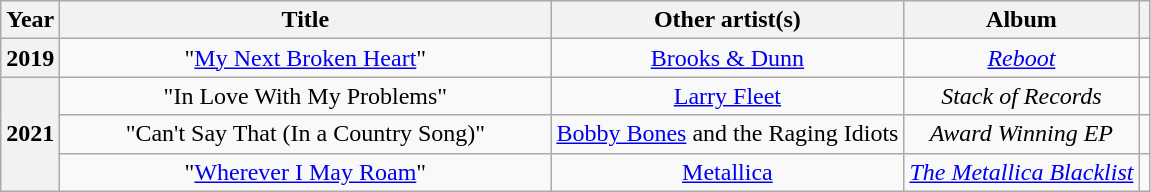<table class="wikitable plainrowheaders" style="text-align: center;">
<tr>
<th scope="col">Year</th>
<th scope="col" style="width:20em;">Title</th>
<th scope="col">Other artist(s)</th>
<th scope="col">Album</th>
<th scope="col" class="unsortable"></th>
</tr>
<tr>
<th scope = "row">2019</th>
<td>"<a href='#'>My Next Broken Heart</a>"</td>
<td><a href='#'>Brooks & Dunn</a></td>
<td><em><a href='#'>Reboot</a></em></td>
<td></td>
</tr>
<tr>
<th scope="row" rowspan="3">2021</th>
<td>"In Love With My Problems"</td>
<td><a href='#'>Larry Fleet</a></td>
<td><em>Stack of Records</em></td>
<td></td>
</tr>
<tr>
<td>"Can't Say That (In a Country Song)"</td>
<td><a href='#'>Bobby Bones</a> and the Raging Idiots</td>
<td><em>Award Winning EP</em></td>
<td></td>
</tr>
<tr>
<td>"<a href='#'>Wherever I May Roam</a>"</td>
<td><a href='#'>Metallica</a></td>
<td><em><a href='#'>The Metallica Blacklist</a></em></td>
<td></td>
</tr>
</table>
